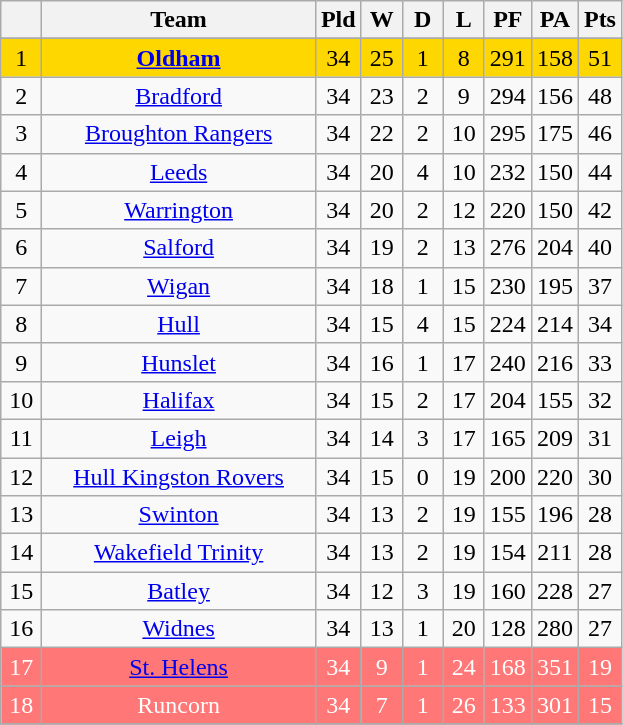<table class="wikitable" style="text-align:center;">
<tr>
<th width=20 abbr="Position"></th>
<th width=175>Team</th>
<th width=20 abbr="Played">Pld</th>
<th width=20 abbr="Won">W</th>
<th width=20 abbr="Drawn">D</th>
<th width=20 abbr="Lost">L</th>
<th width=20 abbr="Points for">PF</th>
<th width=20 abbr="Points against">PA</th>
<th width=20 abbr="Points">Pts</th>
</tr>
<tr>
</tr>
<tr align=center style="background:#FFD700;">
<td>1</td>
<td><strong><a href='#'>Oldham</a></strong></td>
<td>34</td>
<td>25</td>
<td>1</td>
<td>8</td>
<td>291</td>
<td>158</td>
<td>51</td>
</tr>
<tr align=center style="background:">
<td>2</td>
<td><a href='#'>Bradford</a></td>
<td>34</td>
<td>23</td>
<td>2</td>
<td>9</td>
<td>294</td>
<td>156</td>
<td>48</td>
</tr>
<tr align=center style="background:">
<td>3</td>
<td><a href='#'>Broughton Rangers</a></td>
<td>34</td>
<td>22</td>
<td>2</td>
<td>10</td>
<td>295</td>
<td>175</td>
<td>46</td>
</tr>
<tr align=center style="background:">
<td>4</td>
<td><a href='#'>Leeds</a></td>
<td>34</td>
<td>20</td>
<td>4</td>
<td>10</td>
<td>232</td>
<td>150</td>
<td>44</td>
</tr>
<tr align=center style="background:">
<td>5</td>
<td><a href='#'>Warrington</a></td>
<td>34</td>
<td>20</td>
<td>2</td>
<td>12</td>
<td>220</td>
<td>150</td>
<td>42</td>
</tr>
<tr align=center style="background:">
<td>6</td>
<td><a href='#'>Salford</a></td>
<td>34</td>
<td>19</td>
<td>2</td>
<td>13</td>
<td>276</td>
<td>204</td>
<td>40</td>
</tr>
<tr align=center style="background:">
<td>7</td>
<td><a href='#'>Wigan</a></td>
<td>34</td>
<td>18</td>
<td>1</td>
<td>15</td>
<td>230</td>
<td>195</td>
<td>37</td>
</tr>
<tr align=center style="background:">
<td>8</td>
<td><a href='#'>Hull</a></td>
<td>34</td>
<td>15</td>
<td>4</td>
<td>15</td>
<td>224</td>
<td>214</td>
<td>34</td>
</tr>
<tr align=center style="background:">
<td>9</td>
<td><a href='#'>Hunslet</a></td>
<td>34</td>
<td>16</td>
<td>1</td>
<td>17</td>
<td>240</td>
<td>216</td>
<td>33</td>
</tr>
<tr align=center style="background:">
<td>10</td>
<td><a href='#'>Halifax</a></td>
<td>34</td>
<td>15</td>
<td>2</td>
<td>17</td>
<td>204</td>
<td>155</td>
<td>32</td>
</tr>
<tr align=center style="background:">
<td>11</td>
<td><a href='#'>Leigh</a></td>
<td>34</td>
<td>14</td>
<td>3</td>
<td>17</td>
<td>165</td>
<td>209</td>
<td>31</td>
</tr>
<tr align=center style="background:">
<td>12</td>
<td><a href='#'>Hull Kingston Rovers</a></td>
<td>34</td>
<td>15</td>
<td>0</td>
<td>19</td>
<td>200</td>
<td>220</td>
<td>30</td>
</tr>
<tr align=center style="background:">
<td>13</td>
<td><a href='#'>Swinton</a></td>
<td>34</td>
<td>13</td>
<td>2</td>
<td>19</td>
<td>155</td>
<td>196</td>
<td>28</td>
</tr>
<tr align=center style="background:">
<td>14</td>
<td><a href='#'>Wakefield Trinity</a></td>
<td>34</td>
<td>13</td>
<td>2</td>
<td>19</td>
<td>154</td>
<td>211</td>
<td>28</td>
</tr>
<tr align=center style="background:">
<td>15</td>
<td><a href='#'>Batley</a></td>
<td>34</td>
<td>12</td>
<td>3</td>
<td>19</td>
<td>160</td>
<td>228</td>
<td>27</td>
</tr>
<tr align=center style="background:">
<td>16</td>
<td><a href='#'>Widnes</a></td>
<td>34</td>
<td>13</td>
<td>1</td>
<td>20</td>
<td>128</td>
<td>280</td>
<td>27</td>
</tr>
<tr align=center style="background:#ff7777;color:white">
<td>17</td>
<td><a href='#'>St. Helens</a></td>
<td>34</td>
<td>9</td>
<td>1</td>
<td>24</td>
<td>168</td>
<td>351</td>
<td>19</td>
</tr>
<tr align=center style="background:#ff7777;color:white">
<td>18</td>
<td>Runcorn</td>
<td>34</td>
<td>7</td>
<td>1</td>
<td>26</td>
<td>133</td>
<td>301</td>
<td>15</td>
</tr>
<tr --->
</tr>
</table>
